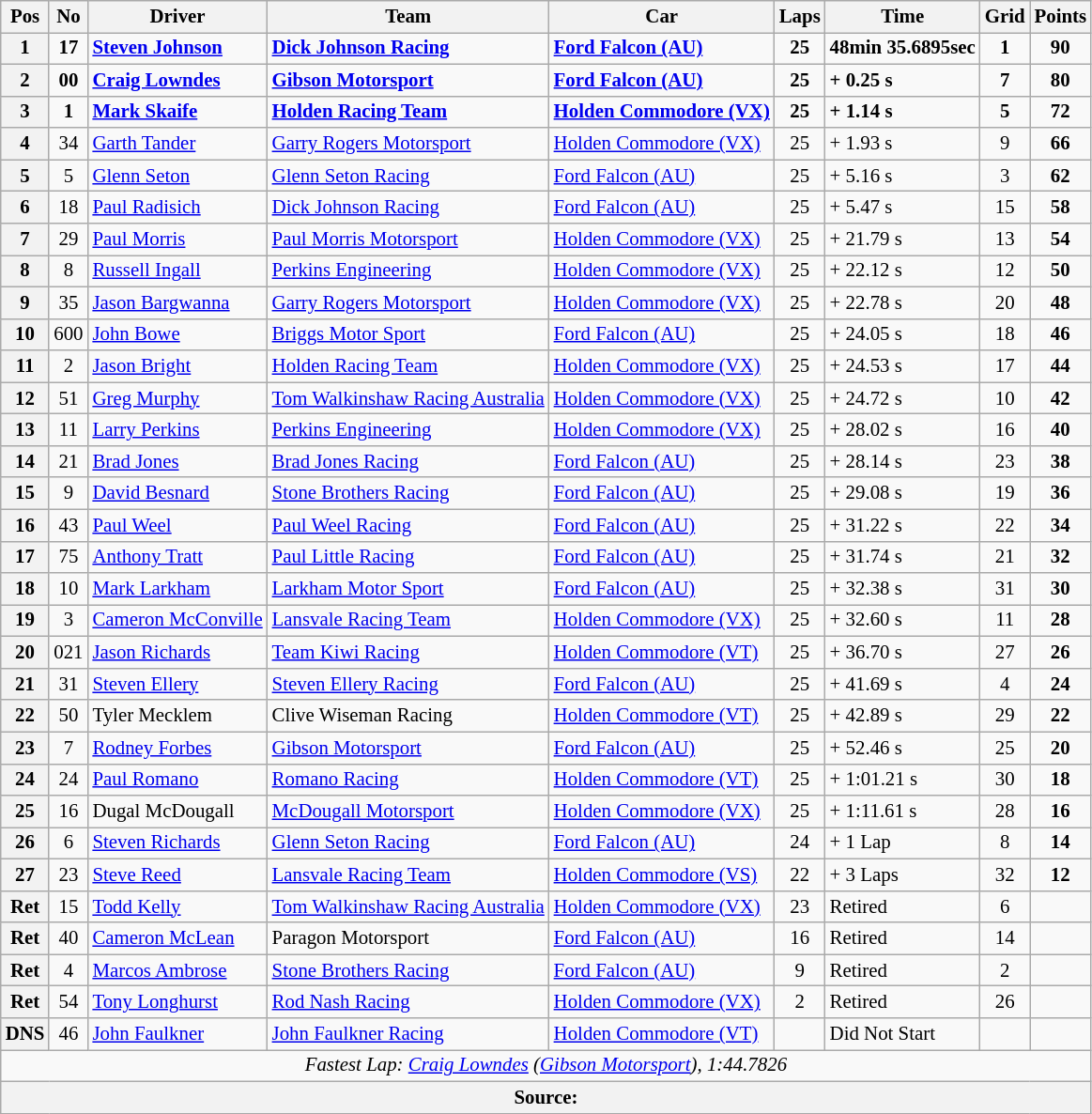<table class="wikitable" style="font-size: 87%;">
<tr>
<th>Pos</th>
<th>No</th>
<th>Driver</th>
<th>Team</th>
<th>Car</th>
<th>Laps</th>
<th>Time</th>
<th>Grid</th>
<th>Points</th>
</tr>
<tr>
<th>1</th>
<td align=center><strong>17</strong></td>
<td><strong> <a href='#'>Steven Johnson</a></strong></td>
<td><strong><a href='#'>Dick Johnson Racing</a></strong></td>
<td><strong><a href='#'>Ford Falcon (AU)</a></strong></td>
<td align=center><strong>25</strong></td>
<td><strong>48min 35.6895sec</strong></td>
<td align=center><strong>1</strong></td>
<td align=center><strong>90</strong></td>
</tr>
<tr>
<th>2</th>
<td align=center><strong>00</strong></td>
<td> <strong><a href='#'>Craig Lowndes</a></strong></td>
<td><strong><a href='#'>Gibson Motorsport</a></strong></td>
<td><strong><a href='#'>Ford Falcon (AU)</a></strong></td>
<td align=center><strong>25</strong></td>
<td><strong>+ 0.25 s</strong></td>
<td align=center><strong>7</strong></td>
<td align=center><strong>80</strong></td>
</tr>
<tr>
<th>3</th>
<td align=center><strong>1</strong></td>
<td> <strong><a href='#'>Mark Skaife</a></strong></td>
<td><strong><a href='#'>Holden Racing Team</a></strong></td>
<td><strong><a href='#'>Holden Commodore (VX)</a></strong></td>
<td align=center><strong>25</strong></td>
<td><strong>+ 1.14 s</strong></td>
<td align=center><strong>5</strong></td>
<td align=center><strong>72</strong></td>
</tr>
<tr>
<th>4</th>
<td align=center>34</td>
<td> <a href='#'>Garth Tander</a></td>
<td><a href='#'>Garry Rogers Motorsport</a></td>
<td><a href='#'>Holden Commodore (VX)</a></td>
<td align=center>25</td>
<td>+ 1.93 s</td>
<td align=center>9</td>
<td align=center><strong>66</strong></td>
</tr>
<tr>
<th>5</th>
<td align=center>5</td>
<td> <a href='#'>Glenn Seton</a></td>
<td><a href='#'>Glenn Seton Racing</a></td>
<td><a href='#'>Ford Falcon (AU)</a></td>
<td align=center>25</td>
<td>+ 5.16 s</td>
<td align=center>3</td>
<td align=center><strong>62</strong></td>
</tr>
<tr>
<th>6</th>
<td align=center>18</td>
<td> <a href='#'>Paul Radisich</a></td>
<td><a href='#'>Dick Johnson Racing</a></td>
<td><a href='#'>Ford Falcon (AU)</a></td>
<td align=center>25</td>
<td>+ 5.47 s</td>
<td align=center>15</td>
<td align=center><strong>58</strong></td>
</tr>
<tr>
<th>7</th>
<td align=center>29</td>
<td> <a href='#'>Paul Morris</a></td>
<td><a href='#'>Paul Morris Motorsport</a></td>
<td><a href='#'>Holden Commodore (VX)</a></td>
<td align=center>25</td>
<td>+ 21.79 s</td>
<td align=center>13</td>
<td align=center><strong>54</strong></td>
</tr>
<tr>
<th>8</th>
<td align=center>8</td>
<td> <a href='#'>Russell Ingall</a></td>
<td><a href='#'>Perkins Engineering</a></td>
<td><a href='#'>Holden Commodore (VX)</a></td>
<td align=center>25</td>
<td>+ 22.12 s</td>
<td align=center>12</td>
<td align=center><strong>50</strong></td>
</tr>
<tr>
<th>9</th>
<td align=center>35</td>
<td> <a href='#'>Jason Bargwanna</a></td>
<td><a href='#'>Garry Rogers Motorsport</a></td>
<td><a href='#'>Holden Commodore (VX)</a></td>
<td align=center>25</td>
<td>+ 22.78 s</td>
<td align=center>20</td>
<td align=center><strong>48</strong></td>
</tr>
<tr>
<th>10</th>
<td align=center>600</td>
<td> <a href='#'>John Bowe</a></td>
<td><a href='#'>Briggs Motor Sport</a></td>
<td><a href='#'>Ford Falcon (AU)</a></td>
<td align=center>25</td>
<td>+ 24.05 s</td>
<td align=center>18</td>
<td align=center><strong>46</strong></td>
</tr>
<tr>
<th>11</th>
<td align=center>2</td>
<td> <a href='#'>Jason Bright</a></td>
<td><a href='#'>Holden Racing Team</a></td>
<td><a href='#'>Holden Commodore (VX)</a></td>
<td align=center>25</td>
<td>+ 24.53 s</td>
<td align=center>17</td>
<td align=center><strong>44</strong></td>
</tr>
<tr>
<th>12</th>
<td align=center>51</td>
<td> <a href='#'>Greg Murphy</a></td>
<td><a href='#'>Tom Walkinshaw Racing Australia</a></td>
<td><a href='#'>Holden Commodore (VX)</a></td>
<td align=center>25</td>
<td>+ 24.72 s</td>
<td align=center>10</td>
<td align=center><strong>42</strong></td>
</tr>
<tr>
<th>13</th>
<td align=center>11</td>
<td> <a href='#'>Larry Perkins</a></td>
<td><a href='#'>Perkins Engineering</a></td>
<td><a href='#'>Holden Commodore (VX)</a></td>
<td align=center>25</td>
<td>+ 28.02 s</td>
<td align=center>16</td>
<td align=center><strong>40</strong></td>
</tr>
<tr>
<th>14</th>
<td align=center>21</td>
<td> <a href='#'>Brad Jones</a></td>
<td><a href='#'>Brad Jones Racing</a></td>
<td><a href='#'>Ford Falcon (AU)</a></td>
<td align=center>25</td>
<td>+ 28.14 s</td>
<td align=center>23</td>
<td align=center><strong>38</strong></td>
</tr>
<tr>
<th>15</th>
<td align=center>9</td>
<td> <a href='#'>David Besnard</a></td>
<td><a href='#'>Stone Brothers Racing</a></td>
<td><a href='#'>Ford Falcon (AU)</a></td>
<td align=center>25</td>
<td>+ 29.08 s</td>
<td align=center>19</td>
<td align=center><strong>36</strong></td>
</tr>
<tr>
<th>16</th>
<td align=center>43</td>
<td> <a href='#'>Paul Weel</a></td>
<td><a href='#'>Paul Weel Racing</a></td>
<td><a href='#'>Ford Falcon (AU)</a></td>
<td align=center>25</td>
<td>+ 31.22 s</td>
<td align=center>22</td>
<td align=center><strong>34</strong></td>
</tr>
<tr>
<th>17</th>
<td align=center>75</td>
<td> <a href='#'>Anthony Tratt</a></td>
<td><a href='#'>Paul Little Racing</a></td>
<td><a href='#'>Ford Falcon (AU)</a></td>
<td align=center>25</td>
<td>+ 31.74 s</td>
<td align=center>21</td>
<td align=center><strong>32</strong></td>
</tr>
<tr>
<th>18</th>
<td align=center>10</td>
<td> <a href='#'>Mark Larkham</a></td>
<td><a href='#'>Larkham Motor Sport</a></td>
<td><a href='#'>Ford Falcon (AU)</a></td>
<td align=center>25</td>
<td>+ 32.38 s</td>
<td align=center>31</td>
<td align=center><strong>30</strong></td>
</tr>
<tr>
<th>19</th>
<td align=center>3</td>
<td> <a href='#'>Cameron McConville</a></td>
<td><a href='#'>Lansvale Racing Team</a></td>
<td><a href='#'>Holden Commodore (VX)</a></td>
<td align=center>25</td>
<td>+ 32.60 s</td>
<td align=center>11</td>
<td align=center><strong>28</strong></td>
</tr>
<tr>
<th>20</th>
<td align=center>021</td>
<td> <a href='#'>Jason Richards</a></td>
<td><a href='#'>Team Kiwi Racing</a></td>
<td><a href='#'>Holden Commodore (VT)</a></td>
<td align=center>25</td>
<td>+ 36.70 s</td>
<td align=center>27</td>
<td align=center><strong>26</strong></td>
</tr>
<tr>
<th>21</th>
<td align=center>31</td>
<td> <a href='#'>Steven Ellery</a></td>
<td><a href='#'>Steven Ellery Racing</a></td>
<td><a href='#'>Ford Falcon (AU)</a></td>
<td align=center>25</td>
<td>+ 41.69 s</td>
<td align=center>4</td>
<td align=center><strong>24</strong></td>
</tr>
<tr>
<th>22</th>
<td align=center>50</td>
<td> Tyler Mecklem</td>
<td>Clive Wiseman Racing</td>
<td><a href='#'>Holden Commodore (VT)</a></td>
<td align=center>25</td>
<td>+ 42.89 s</td>
<td align=center>29</td>
<td align=center><strong>22</strong></td>
</tr>
<tr>
<th>23</th>
<td align=center>7</td>
<td> <a href='#'>Rodney Forbes</a></td>
<td><a href='#'>Gibson Motorsport</a></td>
<td><a href='#'>Ford Falcon (AU)</a></td>
<td align=center>25</td>
<td>+ 52.46 s</td>
<td align=center>25</td>
<td align=center><strong>20</strong></td>
</tr>
<tr>
<th>24</th>
<td align=center>24</td>
<td> <a href='#'>Paul Romano</a></td>
<td><a href='#'>Romano Racing</a></td>
<td><a href='#'>Holden Commodore (VT)</a></td>
<td align=center>25</td>
<td>+ 1:01.21 s</td>
<td align=center>30</td>
<td align=center><strong>18</strong></td>
</tr>
<tr>
<th>25</th>
<td align=center>16</td>
<td> Dugal McDougall</td>
<td><a href='#'>McDougall Motorsport</a></td>
<td><a href='#'>Holden Commodore (VX)</a></td>
<td align=center>25</td>
<td>+ 1:11.61 s</td>
<td align=center>28</td>
<td align=center><strong>16</strong></td>
</tr>
<tr>
<th>26</th>
<td align=center>6</td>
<td> <a href='#'>Steven Richards</a></td>
<td><a href='#'>Glenn Seton Racing</a></td>
<td><a href='#'>Ford Falcon (AU)</a></td>
<td align=center>24</td>
<td>+ 1 Lap</td>
<td align=center>8</td>
<td align=center><strong>14</strong></td>
</tr>
<tr>
<th>27</th>
<td align=center>23</td>
<td> <a href='#'>Steve Reed</a></td>
<td><a href='#'>Lansvale Racing Team</a></td>
<td><a href='#'>Holden Commodore (VS)</a></td>
<td align=center>22</td>
<td>+ 3 Laps</td>
<td align=center>32</td>
<td align=center><strong>12</strong></td>
</tr>
<tr>
<th>Ret</th>
<td align=center>15</td>
<td> <a href='#'>Todd Kelly</a></td>
<td><a href='#'>Tom Walkinshaw Racing Australia</a></td>
<td><a href='#'>Holden Commodore (VX)</a></td>
<td align=center>23</td>
<td>Retired</td>
<td align=center>6</td>
<td></td>
</tr>
<tr>
<th>Ret</th>
<td align=center>40</td>
<td> <a href='#'>Cameron McLean</a></td>
<td>Paragon Motorsport</td>
<td><a href='#'>Ford Falcon (AU)</a></td>
<td align=center>16</td>
<td>Retired</td>
<td align=center>14</td>
<td></td>
</tr>
<tr>
<th>Ret</th>
<td align=center>4</td>
<td> <a href='#'>Marcos Ambrose</a></td>
<td><a href='#'>Stone Brothers Racing</a></td>
<td><a href='#'>Ford Falcon (AU)</a></td>
<td align=center>9</td>
<td>Retired</td>
<td align=center>2</td>
<td></td>
</tr>
<tr>
<th>Ret</th>
<td align=center>54</td>
<td> <a href='#'>Tony Longhurst</a></td>
<td><a href='#'>Rod Nash Racing</a></td>
<td><a href='#'>Holden Commodore (VX)</a></td>
<td align=center>2</td>
<td>Retired</td>
<td align=center>26</td>
<td></td>
</tr>
<tr>
<th>DNS</th>
<td align=center>46</td>
<td> <a href='#'>John Faulkner</a></td>
<td><a href='#'>John Faulkner Racing</a></td>
<td><a href='#'>Holden Commodore (VT)</a></td>
<td align=center></td>
<td>Did Not Start</td>
<td align=center></td>
<td></td>
</tr>
<tr>
<td colspan="9" align="center"><em>Fastest Lap: <a href='#'>Craig Lowndes</a> (<a href='#'>Gibson Motorsport</a>), 1:44.7826</em></td>
</tr>
<tr>
<th colspan=9>Source:</th>
</tr>
</table>
